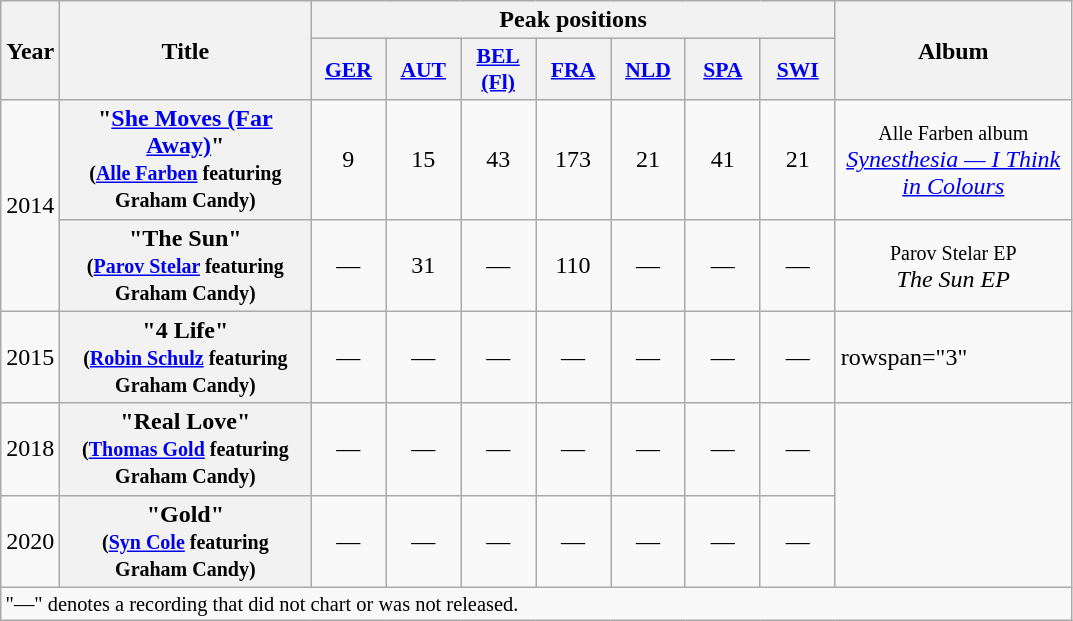<table class="wikitable plainrowheaders">
<tr>
<th align="center" rowspan="2" width="10">Year</th>
<th align="center" rowspan="2" width="160">Title</th>
<th align="center" colspan="7" width="20">Peak positions</th>
<th align="center" rowspan="2" width="150">Album</th>
</tr>
<tr>
<th scope="col" style="width:3em;font-size:90%;"><a href='#'>GER</a><br></th>
<th scope="col" style="width:3em;font-size:90%;"><a href='#'>AUT</a><br></th>
<th scope="col" style="width:3em;font-size:90%;"><a href='#'>BEL <br>(Fl)</a><br></th>
<th scope="col" style="width:3em;font-size:90%;"><a href='#'>FRA</a><br></th>
<th scope="col" style="width:3em;font-size:90%;"><a href='#'>NLD</a><br></th>
<th scope="col" style="width:3em;font-size:90%;"><a href='#'>SPA</a><br></th>
<th scope="col" style="width:3em;font-size:90%;"><a href='#'>SWI</a><br></th>
</tr>
<tr>
<td style="text-align:center;" rowspan=2>2014</td>
<th scope="row">"<a href='#'>She Moves (Far Away)</a>"<br><small>(<a href='#'>Alle Farben</a> featuring Graham Candy)</small></th>
<td style="text-align:center;">9</td>
<td style="text-align:center;">15</td>
<td style="text-align:center;">43</td>
<td style="text-align:center;">173</td>
<td style="text-align:center;">21</td>
<td style="text-align:center;">41</td>
<td style="text-align:center;">21</td>
<td style="text-align:center;"><small>Alle Farben album</small><br><em><a href='#'>Synesthesia — I Think in Colours</a></em></td>
</tr>
<tr>
<th scope="row">"The Sun"<br><small>(<a href='#'>Parov Stelar</a> featuring Graham Candy)</small></th>
<td style="text-align:center;">—</td>
<td style="text-align:center;">31</td>
<td style="text-align:center;">—</td>
<td style="text-align:center;">110</td>
<td style="text-align:center;">—</td>
<td style="text-align:center;">—</td>
<td style="text-align:center;">—</td>
<td style="text-align:center;"><small>Parov Stelar EP</small><br><em>The Sun EP</em></td>
</tr>
<tr>
<td>2015</td>
<th scope="row">"4 Life"<br><small>(<a href='#'>Robin Schulz</a> featuring Graham Candy)</small></th>
<td style="text-align:center;">—</td>
<td style="text-align:center;">—</td>
<td style="text-align:center;">—</td>
<td style="text-align:center;">—</td>
<td style="text-align:center;">—</td>
<td style="text-align:center;">—</td>
<td style="text-align:center;">—</td>
<td>rowspan="3" </td>
</tr>
<tr>
<td>2018</td>
<th scope="row">"Real Love" <br><small>(<a href='#'>Thomas Gold</a> featuring Graham Candy)</small></th>
<td style="text-align:center;">—</td>
<td style="text-align:center;">—</td>
<td style="text-align:center;">—</td>
<td style="text-align:center;">—</td>
<td style="text-align:center;">—</td>
<td style="text-align:center;">—</td>
<td style="text-align:center;">—</td>
</tr>
<tr>
<td>2020</td>
<th scope="row">"Gold" <br><small>(<a href='#'>Syn Cole</a> featuring Graham Candy)</small></th>
<td style="text-align:center;">—</td>
<td style="text-align:center;">—</td>
<td style="text-align:center;">—</td>
<td style="text-align:center;">—</td>
<td style="text-align:center;">—</td>
<td style="text-align:center;">—</td>
<td style="text-align:center;">—</td>
</tr>
<tr>
<td colspan="10" style="font-size:85%">"—" denotes a recording that did not chart or was not released.</td>
</tr>
</table>
